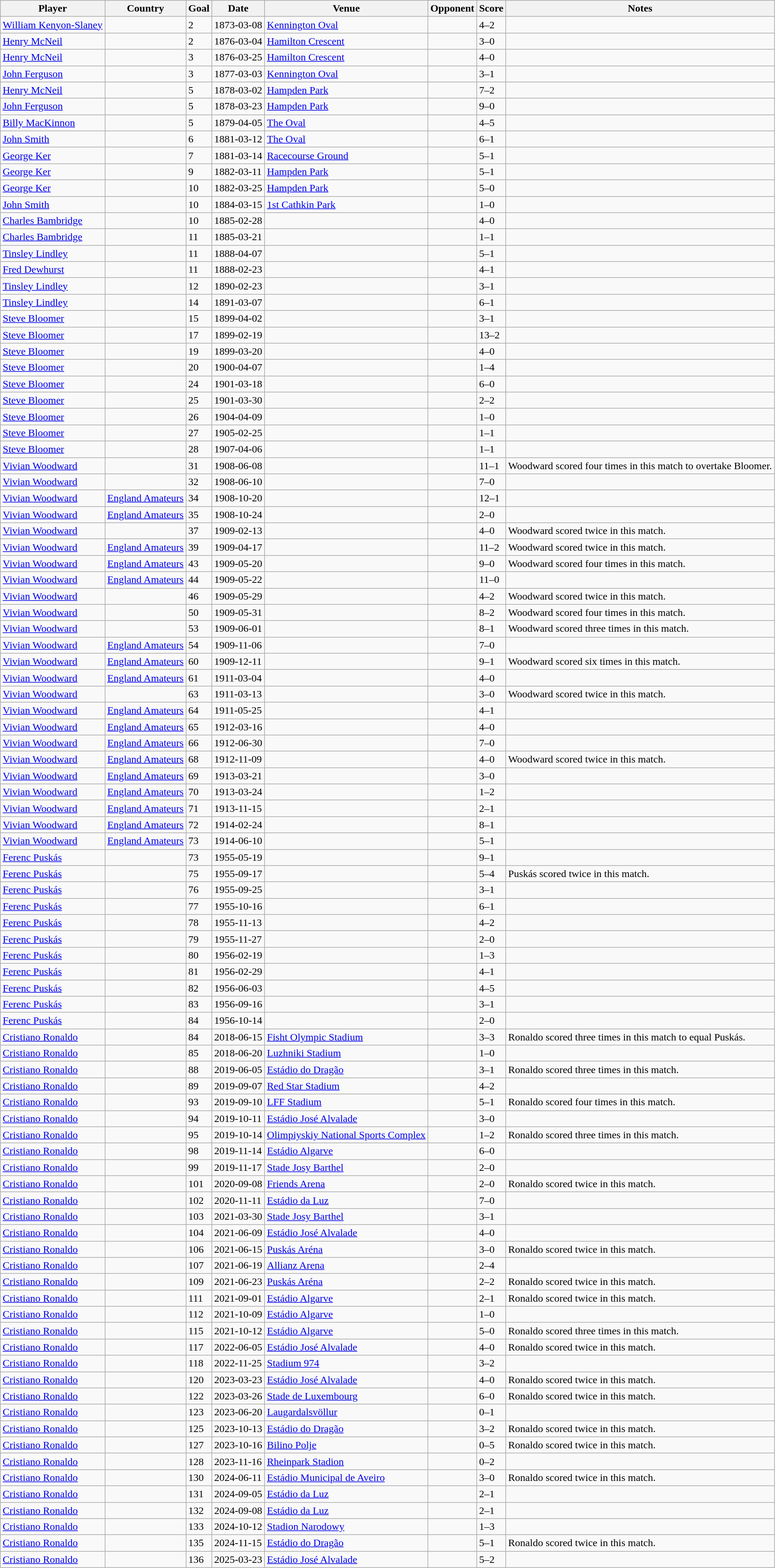<table class="wikitable sortable">
<tr>
<th>Player</th>
<th>Country</th>
<th>Goal</th>
<th>Date</th>
<th>Venue</th>
<th>Opponent</th>
<th>Score</th>
<th>Notes</th>
</tr>
<tr>
<td><a href='#'>William Kenyon-Slaney</a></td>
<td></td>
<td>2</td>
<td>1873-03-08</td>
<td><a href='#'>Kennington Oval</a></td>
<td></td>
<td>4–2</td>
<td></td>
</tr>
<tr>
<td><a href='#'>Henry McNeil</a></td>
<td></td>
<td>2</td>
<td>1876-03-04</td>
<td><a href='#'>Hamilton Crescent</a></td>
<td></td>
<td>3–0</td>
<td></td>
</tr>
<tr>
<td><a href='#'>Henry McNeil</a></td>
<td></td>
<td>3</td>
<td>1876-03-25</td>
<td><a href='#'>Hamilton Crescent</a></td>
<td></td>
<td>4–0</td>
<td></td>
</tr>
<tr>
<td><a href='#'>John Ferguson</a></td>
<td></td>
<td>3</td>
<td>1877-03-03</td>
<td><a href='#'>Kennington Oval</a></td>
<td></td>
<td>3–1</td>
<td></td>
</tr>
<tr>
<td><a href='#'>Henry McNeil</a></td>
<td></td>
<td>5</td>
<td>1878-03-02</td>
<td><a href='#'>Hampden Park</a></td>
<td></td>
<td>7–2</td>
<td></td>
</tr>
<tr>
<td><a href='#'>John Ferguson</a></td>
<td></td>
<td>5</td>
<td>1878-03-23</td>
<td><a href='#'>Hampden Park</a></td>
<td></td>
<td>9–0</td>
<td></td>
</tr>
<tr>
<td><a href='#'>Billy MacKinnon</a></td>
<td></td>
<td>5</td>
<td>1879-04-05</td>
<td><a href='#'>The Oval</a></td>
<td></td>
<td>4–5</td>
<td></td>
</tr>
<tr>
<td><a href='#'>John Smith</a></td>
<td></td>
<td>6</td>
<td>1881-03-12</td>
<td><a href='#'>The Oval</a></td>
<td></td>
<td>6–1</td>
<td></td>
</tr>
<tr>
<td><a href='#'>George Ker</a></td>
<td></td>
<td>7</td>
<td>1881-03-14</td>
<td><a href='#'>Racecourse Ground</a></td>
<td></td>
<td>5–1</td>
<td></td>
</tr>
<tr>
<td><a href='#'>George Ker</a></td>
<td></td>
<td>9</td>
<td>1882-03-11</td>
<td><a href='#'>Hampden Park</a></td>
<td></td>
<td>5–1</td>
<td></td>
</tr>
<tr>
<td><a href='#'>George Ker</a></td>
<td></td>
<td>10</td>
<td>1882-03-25</td>
<td><a href='#'>Hampden Park</a></td>
<td></td>
<td>5–0</td>
<td></td>
</tr>
<tr>
<td><a href='#'>John Smith</a></td>
<td></td>
<td>10</td>
<td>1884-03-15</td>
<td><a href='#'>1st Cathkin Park</a></td>
<td></td>
<td>1–0</td>
<td></td>
</tr>
<tr>
<td><a href='#'>Charles Bambridge</a></td>
<td></td>
<td>10</td>
<td>1885-02-28</td>
<td></td>
<td></td>
<td>4–0</td>
<td></td>
</tr>
<tr>
<td><a href='#'>Charles Bambridge</a></td>
<td></td>
<td>11</td>
<td>1885-03-21</td>
<td></td>
<td></td>
<td>1–1</td>
<td></td>
</tr>
<tr>
<td><a href='#'>Tinsley Lindley</a></td>
<td></td>
<td>11</td>
<td>1888-04-07</td>
<td></td>
<td></td>
<td>5–1</td>
<td></td>
</tr>
<tr>
<td><a href='#'>Fred Dewhurst</a></td>
<td></td>
<td>11</td>
<td>1888-02-23</td>
<td></td>
<td></td>
<td>4–1</td>
<td></td>
</tr>
<tr>
<td><a href='#'>Tinsley Lindley</a></td>
<td></td>
<td>12</td>
<td>1890-02-23</td>
<td></td>
<td></td>
<td>3–1</td>
<td></td>
</tr>
<tr>
<td><a href='#'>Tinsley Lindley</a></td>
<td></td>
<td>14</td>
<td>1891-03-07</td>
<td></td>
<td></td>
<td>6–1</td>
<td></td>
</tr>
<tr>
<td><a href='#'>Steve Bloomer</a></td>
<td></td>
<td>15</td>
<td>1899-04-02</td>
<td></td>
<td></td>
<td>3–1</td>
<td></td>
</tr>
<tr>
<td><a href='#'>Steve Bloomer</a></td>
<td></td>
<td>17</td>
<td>1899-02-19</td>
<td></td>
<td></td>
<td>13–2</td>
<td></td>
</tr>
<tr>
<td><a href='#'>Steve Bloomer</a></td>
<td></td>
<td>19</td>
<td>1899-03-20</td>
<td></td>
<td></td>
<td>4–0</td>
<td></td>
</tr>
<tr>
<td><a href='#'>Steve Bloomer</a></td>
<td></td>
<td>20</td>
<td>1900-04-07</td>
<td></td>
<td></td>
<td>1–4</td>
<td></td>
</tr>
<tr>
<td><a href='#'>Steve Bloomer</a></td>
<td></td>
<td>24</td>
<td>1901-03-18</td>
<td></td>
<td></td>
<td>6–0</td>
<td></td>
</tr>
<tr>
<td><a href='#'>Steve Bloomer</a></td>
<td></td>
<td>25</td>
<td>1901-03-30</td>
<td></td>
<td></td>
<td>2–2</td>
<td></td>
</tr>
<tr>
<td><a href='#'>Steve Bloomer</a></td>
<td></td>
<td>26</td>
<td>1904-04-09</td>
<td></td>
<td></td>
<td>1–0</td>
<td></td>
</tr>
<tr>
<td><a href='#'>Steve Bloomer</a></td>
<td></td>
<td>27</td>
<td>1905-02-25</td>
<td></td>
<td></td>
<td>1–1</td>
<td></td>
</tr>
<tr>
<td><a href='#'>Steve Bloomer</a></td>
<td></td>
<td>28</td>
<td>1907-04-06</td>
<td></td>
<td></td>
<td>1–1</td>
<td></td>
</tr>
<tr>
<td><a href='#'>Vivian Woodward</a></td>
<td></td>
<td>31</td>
<td>1908-06-08</td>
<td></td>
<td></td>
<td>11–1</td>
<td>Woodward scored four times in this match to overtake Bloomer.</td>
</tr>
<tr>
<td><a href='#'>Vivian Woodward</a></td>
<td></td>
<td>32</td>
<td>1908-06-10</td>
<td></td>
<td></td>
<td>7–0</td>
<td></td>
</tr>
<tr>
<td><a href='#'>Vivian Woodward</a></td>
<td> <a href='#'>England Amateurs</a></td>
<td>34</td>
<td>1908-10-20</td>
<td></td>
<td></td>
<td>12–1</td>
<td></td>
</tr>
<tr>
<td><a href='#'>Vivian Woodward</a></td>
<td> <a href='#'>England Amateurs</a></td>
<td>35</td>
<td>1908-10-24</td>
<td></td>
<td></td>
<td>2–0</td>
<td></td>
</tr>
<tr>
<td><a href='#'>Vivian Woodward</a></td>
<td></td>
<td>37</td>
<td>1909-02-13</td>
<td></td>
<td></td>
<td>4–0</td>
<td>Woodward scored twice in this match.</td>
</tr>
<tr>
<td><a href='#'>Vivian Woodward</a></td>
<td> <a href='#'>England Amateurs</a></td>
<td>39</td>
<td>1909-04-17</td>
<td></td>
<td></td>
<td>11–2</td>
<td>Woodward scored twice in this match.</td>
</tr>
<tr>
<td><a href='#'>Vivian Woodward</a></td>
<td> <a href='#'>England Amateurs</a></td>
<td>43</td>
<td>1909-05-20</td>
<td></td>
<td></td>
<td>9–0</td>
<td>Woodward scored four times in this match.</td>
</tr>
<tr>
<td><a href='#'>Vivian Woodward</a></td>
<td> <a href='#'>England Amateurs</a></td>
<td>44</td>
<td>1909-05-22</td>
<td></td>
<td></td>
<td>11–0</td>
<td></td>
</tr>
<tr>
<td><a href='#'>Vivian Woodward</a></td>
<td></td>
<td>46</td>
<td>1909-05-29</td>
<td></td>
<td></td>
<td>4–2</td>
<td>Woodward scored twice in this match.</td>
</tr>
<tr>
<td><a href='#'>Vivian Woodward</a></td>
<td></td>
<td>50</td>
<td>1909-05-31</td>
<td></td>
<td></td>
<td>8–2</td>
<td>Woodward scored four times in this match.</td>
</tr>
<tr>
<td><a href='#'>Vivian Woodward</a></td>
<td></td>
<td>53</td>
<td>1909-06-01</td>
<td></td>
<td></td>
<td>8–1</td>
<td>Woodward scored three times in this match.</td>
</tr>
<tr>
<td><a href='#'>Vivian Woodward</a></td>
<td> <a href='#'>England Amateurs</a></td>
<td>54</td>
<td>1909-11-06</td>
<td></td>
<td></td>
<td>7–0</td>
<td></td>
</tr>
<tr>
<td><a href='#'>Vivian Woodward</a></td>
<td> <a href='#'>England Amateurs</a></td>
<td>60</td>
<td>1909-12-11</td>
<td></td>
<td></td>
<td>9–1</td>
<td>Woodward scored six times in this match.</td>
</tr>
<tr>
<td><a href='#'>Vivian Woodward</a></td>
<td> <a href='#'>England Amateurs</a></td>
<td>61</td>
<td>1911-03-04</td>
<td></td>
<td></td>
<td>4–0</td>
<td></td>
</tr>
<tr>
<td><a href='#'>Vivian Woodward</a></td>
<td></td>
<td>63</td>
<td>1911-03-13</td>
<td></td>
<td></td>
<td>3–0</td>
<td>Woodward scored twice in this match.</td>
</tr>
<tr>
<td><a href='#'>Vivian Woodward</a></td>
<td> <a href='#'>England Amateurs</a></td>
<td>64</td>
<td>1911-05-25</td>
<td></td>
<td></td>
<td>4–1</td>
<td></td>
</tr>
<tr>
<td><a href='#'>Vivian Woodward</a></td>
<td> <a href='#'>England Amateurs</a></td>
<td>65</td>
<td>1912-03-16</td>
<td></td>
<td></td>
<td>4–0</td>
<td></td>
</tr>
<tr>
<td><a href='#'>Vivian Woodward</a></td>
<td> <a href='#'>England Amateurs</a></td>
<td>66</td>
<td>1912-06-30</td>
<td></td>
<td></td>
<td>7–0</td>
<td></td>
</tr>
<tr>
<td><a href='#'>Vivian Woodward</a></td>
<td> <a href='#'>England Amateurs</a></td>
<td>68</td>
<td>1912-11-09</td>
<td></td>
<td></td>
<td>4–0</td>
<td>Woodward scored twice in this match.</td>
</tr>
<tr>
<td><a href='#'>Vivian Woodward</a></td>
<td> <a href='#'>England Amateurs</a></td>
<td>69</td>
<td>1913-03-21</td>
<td></td>
<td></td>
<td>3–0</td>
<td></td>
</tr>
<tr>
<td><a href='#'>Vivian Woodward</a></td>
<td> <a href='#'>England Amateurs</a></td>
<td>70</td>
<td>1913-03-24</td>
<td></td>
<td></td>
<td>1–2</td>
<td></td>
</tr>
<tr>
<td><a href='#'>Vivian Woodward</a></td>
<td> <a href='#'>England Amateurs</a></td>
<td>71</td>
<td>1913-11-15</td>
<td></td>
<td></td>
<td>2–1</td>
<td></td>
</tr>
<tr>
<td><a href='#'>Vivian Woodward</a></td>
<td> <a href='#'>England Amateurs</a></td>
<td>72</td>
<td>1914-02-24</td>
<td></td>
<td></td>
<td>8–1</td>
<td></td>
</tr>
<tr>
<td><a href='#'>Vivian Woodward</a></td>
<td> <a href='#'>England Amateurs</a></td>
<td>73</td>
<td>1914-06-10</td>
<td></td>
<td></td>
<td>5–1</td>
<td></td>
</tr>
<tr>
<td><a href='#'>Ferenc Puskás</a></td>
<td></td>
<td>73</td>
<td>1955-05-19</td>
<td></td>
<td></td>
<td>9–1</td>
<td></td>
</tr>
<tr>
<td><a href='#'>Ferenc Puskás</a></td>
<td></td>
<td>75</td>
<td>1955-09-17</td>
<td></td>
<td></td>
<td>5–4</td>
<td>Puskás scored twice in this match.</td>
</tr>
<tr>
<td><a href='#'>Ferenc Puskás</a></td>
<td></td>
<td>76</td>
<td>1955-09-25</td>
<td></td>
<td></td>
<td>3–1</td>
<td></td>
</tr>
<tr>
<td><a href='#'>Ferenc Puskás</a></td>
<td></td>
<td>77</td>
<td>1955-10-16</td>
<td></td>
<td></td>
<td>6–1</td>
<td></td>
</tr>
<tr>
<td><a href='#'>Ferenc Puskás</a></td>
<td></td>
<td>78</td>
<td>1955-11-13</td>
<td></td>
<td></td>
<td>4–2</td>
<td></td>
</tr>
<tr>
<td><a href='#'>Ferenc Puskás</a></td>
<td></td>
<td>79</td>
<td>1955-11-27</td>
<td></td>
<td></td>
<td>2–0</td>
<td></td>
</tr>
<tr>
<td><a href='#'>Ferenc Puskás</a></td>
<td></td>
<td>80</td>
<td>1956-02-19</td>
<td></td>
<td></td>
<td>1–3</td>
<td></td>
</tr>
<tr>
<td><a href='#'>Ferenc Puskás</a></td>
<td></td>
<td>81</td>
<td>1956-02-29</td>
<td></td>
<td></td>
<td>4–1</td>
<td></td>
</tr>
<tr>
<td><a href='#'>Ferenc Puskás</a></td>
<td></td>
<td>82</td>
<td>1956-06-03</td>
<td></td>
<td></td>
<td>4–5</td>
<td></td>
</tr>
<tr>
<td><a href='#'>Ferenc Puskás</a></td>
<td></td>
<td>83</td>
<td>1956-09-16</td>
<td></td>
<td></td>
<td>3–1</td>
<td></td>
</tr>
<tr>
<td><a href='#'>Ferenc Puskás</a></td>
<td></td>
<td>84</td>
<td>1956-10-14</td>
<td></td>
<td></td>
<td>2–0</td>
<td></td>
</tr>
<tr>
<td><a href='#'>Cristiano Ronaldo</a></td>
<td></td>
<td>84</td>
<td>2018-06-15</td>
<td><a href='#'>Fisht Olympic Stadium</a></td>
<td></td>
<td>3–3</td>
<td>Ronaldo scored three times in this match to equal Puskás.</td>
</tr>
<tr>
<td><a href='#'>Cristiano Ronaldo</a></td>
<td></td>
<td>85</td>
<td>2018-06-20</td>
<td><a href='#'>Luzhniki Stadium</a></td>
<td></td>
<td>1–0</td>
<td></td>
</tr>
<tr>
<td><a href='#'>Cristiano Ronaldo</a></td>
<td></td>
<td>88</td>
<td>2019-06-05</td>
<td><a href='#'>Estádio do Dragão</a></td>
<td></td>
<td>3–1</td>
<td>Ronaldo scored three times in this match.</td>
</tr>
<tr>
<td><a href='#'>Cristiano Ronaldo</a></td>
<td></td>
<td>89</td>
<td>2019-09-07</td>
<td><a href='#'>Red Star Stadium</a></td>
<td></td>
<td>4–2</td>
<td></td>
</tr>
<tr>
<td><a href='#'>Cristiano Ronaldo</a></td>
<td></td>
<td>93</td>
<td>2019-09-10</td>
<td><a href='#'>LFF Stadium</a></td>
<td></td>
<td>5–1</td>
<td>Ronaldo scored four times in this match.</td>
</tr>
<tr>
<td><a href='#'>Cristiano Ronaldo</a></td>
<td></td>
<td>94</td>
<td>2019-10-11</td>
<td><a href='#'>Estádio José Alvalade</a></td>
<td></td>
<td>3–0</td>
<td></td>
</tr>
<tr>
<td><a href='#'>Cristiano Ronaldo</a></td>
<td></td>
<td>95</td>
<td>2019-10-14</td>
<td><a href='#'>Olimpiyskiy National Sports Complex</a></td>
<td></td>
<td>1–2</td>
<td>Ronaldo scored three times in this match.</td>
</tr>
<tr>
<td><a href='#'>Cristiano Ronaldo</a></td>
<td></td>
<td>98</td>
<td>2019-11-14</td>
<td><a href='#'>Estádio Algarve</a></td>
<td></td>
<td>6–0</td>
<td></td>
</tr>
<tr>
<td><a href='#'>Cristiano Ronaldo</a></td>
<td></td>
<td>99</td>
<td>2019-11-17</td>
<td><a href='#'>Stade Josy Barthel</a></td>
<td></td>
<td>2–0</td>
<td></td>
</tr>
<tr>
<td><a href='#'>Cristiano Ronaldo</a></td>
<td></td>
<td>101</td>
<td>2020-09-08</td>
<td><a href='#'>Friends Arena</a></td>
<td></td>
<td>2–0</td>
<td>Ronaldo scored twice in this match.</td>
</tr>
<tr>
<td><a href='#'>Cristiano Ronaldo</a></td>
<td></td>
<td>102</td>
<td>2020-11-11</td>
<td><a href='#'>Estádio da Luz</a></td>
<td></td>
<td>7–0</td>
<td></td>
</tr>
<tr>
<td><a href='#'>Cristiano Ronaldo</a></td>
<td></td>
<td>103</td>
<td>2021-03-30</td>
<td><a href='#'>Stade Josy Barthel</a></td>
<td></td>
<td>3–1</td>
<td></td>
</tr>
<tr>
<td><a href='#'>Cristiano Ronaldo</a></td>
<td></td>
<td>104</td>
<td>2021-06-09</td>
<td><a href='#'>Estádio José Alvalade</a></td>
<td></td>
<td>4–0</td>
<td></td>
</tr>
<tr>
<td><a href='#'>Cristiano Ronaldo</a></td>
<td></td>
<td>106</td>
<td>2021-06-15</td>
<td><a href='#'>Puskás Aréna</a></td>
<td></td>
<td>3–0</td>
<td>Ronaldo scored twice in this match.</td>
</tr>
<tr>
<td><a href='#'>Cristiano Ronaldo</a></td>
<td></td>
<td>107</td>
<td>2021-06-19</td>
<td><a href='#'>Allianz Arena</a></td>
<td></td>
<td>2–4</td>
<td></td>
</tr>
<tr>
<td><a href='#'>Cristiano Ronaldo</a></td>
<td></td>
<td>109</td>
<td>2021-06-23</td>
<td><a href='#'>Puskás Aréna</a></td>
<td></td>
<td>2–2</td>
<td>Ronaldo scored twice in this match.</td>
</tr>
<tr>
<td><a href='#'>Cristiano Ronaldo</a></td>
<td></td>
<td>111</td>
<td>2021-09-01</td>
<td><a href='#'>Estádio Algarve</a></td>
<td></td>
<td>2–1</td>
<td>Ronaldo scored twice in this match.</td>
</tr>
<tr>
<td><a href='#'>Cristiano Ronaldo</a></td>
<td></td>
<td>112</td>
<td>2021-10-09</td>
<td><a href='#'>Estádio Algarve</a></td>
<td></td>
<td>1–0</td>
<td></td>
</tr>
<tr>
<td><a href='#'>Cristiano Ronaldo</a></td>
<td></td>
<td>115</td>
<td>2021-10-12</td>
<td><a href='#'>Estádio Algarve</a></td>
<td></td>
<td>5–0</td>
<td>Ronaldo scored three times in this match.</td>
</tr>
<tr>
<td><a href='#'>Cristiano Ronaldo</a></td>
<td></td>
<td>117</td>
<td>2022-06-05</td>
<td><a href='#'>Estádio José Alvalade</a></td>
<td></td>
<td>4–0</td>
<td>Ronaldo scored twice in this match.</td>
</tr>
<tr>
<td><a href='#'>Cristiano Ronaldo</a></td>
<td></td>
<td>118</td>
<td>2022-11-25</td>
<td><a href='#'>Stadium 974</a></td>
<td></td>
<td>3–2</td>
<td></td>
</tr>
<tr>
<td><a href='#'>Cristiano Ronaldo</a></td>
<td></td>
<td>120</td>
<td>2023-03-23</td>
<td><a href='#'>Estádio José Alvalade</a></td>
<td></td>
<td>4–0</td>
<td>Ronaldo scored twice in this match.</td>
</tr>
<tr>
<td><a href='#'>Cristiano Ronaldo</a></td>
<td></td>
<td>122</td>
<td>2023-03-26</td>
<td><a href='#'>Stade de Luxembourg</a></td>
<td></td>
<td>6–0</td>
<td>Ronaldo scored twice in this match.</td>
</tr>
<tr>
<td><a href='#'>Cristiano Ronaldo</a></td>
<td></td>
<td>123</td>
<td>2023-06-20</td>
<td><a href='#'>Laugardalsvöllur</a></td>
<td></td>
<td>0–1</td>
<td></td>
</tr>
<tr>
<td><a href='#'>Cristiano Ronaldo</a></td>
<td></td>
<td>125</td>
<td>2023-10-13</td>
<td><a href='#'>Estádio do Dragão</a></td>
<td></td>
<td>3–2</td>
<td>Ronaldo scored twice in this match.</td>
</tr>
<tr>
<td><a href='#'>Cristiano Ronaldo</a></td>
<td></td>
<td>127</td>
<td>2023-10-16</td>
<td><a href='#'>Bilino Polje</a></td>
<td></td>
<td>0–5</td>
<td>Ronaldo scored twice in this match.</td>
</tr>
<tr>
<td><a href='#'>Cristiano Ronaldo</a></td>
<td></td>
<td>128</td>
<td>2023-11-16</td>
<td><a href='#'>Rheinpark Stadion</a></td>
<td></td>
<td>0–2</td>
<td></td>
</tr>
<tr>
<td><a href='#'>Cristiano Ronaldo</a></td>
<td></td>
<td>130</td>
<td>2024-06-11</td>
<td><a href='#'>Estádio Municipal de Aveiro</a></td>
<td></td>
<td>3–0</td>
<td>Ronaldo scored twice in this match. </td>
</tr>
<tr>
<td><a href='#'>Cristiano Ronaldo</a></td>
<td></td>
<td>131</td>
<td>2024-09-05</td>
<td><a href='#'>Estádio da Luz</a></td>
<td></td>
<td>2–1</td>
<td></td>
</tr>
<tr>
<td><a href='#'>Cristiano Ronaldo</a></td>
<td></td>
<td>132</td>
<td>2024-09-08</td>
<td><a href='#'>Estádio da Luz</a></td>
<td></td>
<td>2–1</td>
<td></td>
</tr>
<tr>
<td><a href='#'>Cristiano Ronaldo</a></td>
<td></td>
<td>133</td>
<td>2024-10-12</td>
<td><a href='#'>Stadion Narodowy</a></td>
<td></td>
<td>1–3</td>
<td></td>
</tr>
<tr>
<td><a href='#'>Cristiano Ronaldo</a></td>
<td></td>
<td>135</td>
<td>2024-11-15</td>
<td><a href='#'>Estádio do Dragão</a></td>
<td></td>
<td>5–1</td>
<td>Ronaldo scored twice in this match. </td>
</tr>
<tr>
<td><a href='#'>Cristiano Ronaldo</a></td>
<td></td>
<td>136</td>
<td>2025-03-23</td>
<td><a href='#'>Estádio José Alvalade</a></td>
<td></td>
<td>5–2</td>
<td></td>
</tr>
</table>
